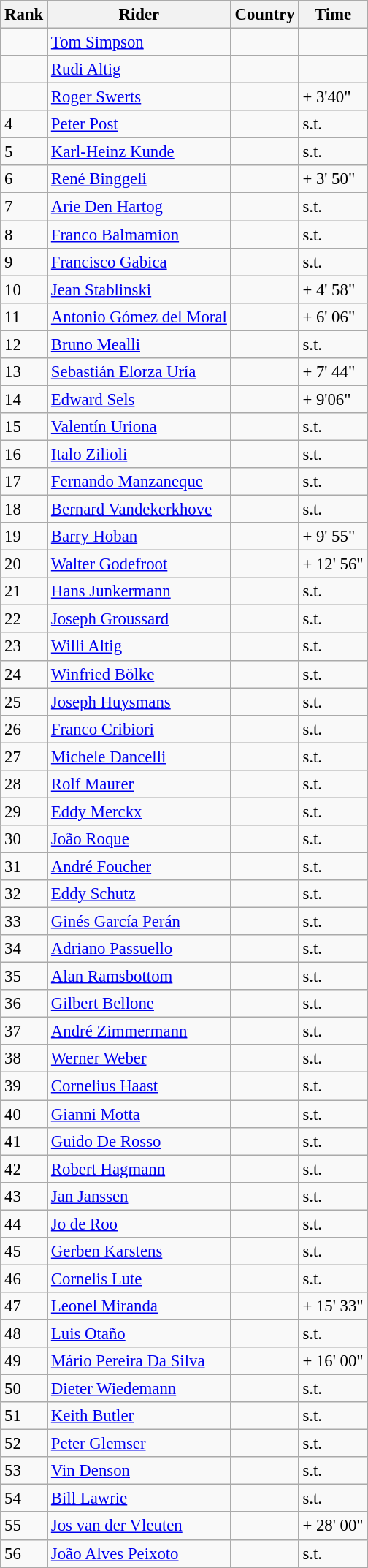<table class="wikitable" style="font-size:95%; text-align:left;">
<tr>
<th>Rank</th>
<th>Rider</th>
<th>Country</th>
<th>Time</th>
</tr>
<tr>
<td></td>
<td><a href='#'>Tom Simpson</a></td>
<td></td>
<td></td>
</tr>
<tr>
<td></td>
<td><a href='#'>Rudi Altig</a></td>
<td></td>
<td></td>
</tr>
<tr>
<td></td>
<td><a href='#'>Roger Swerts</a></td>
<td></td>
<td>+ 3'40"</td>
</tr>
<tr>
<td>4</td>
<td><a href='#'>Peter Post</a></td>
<td></td>
<td>s.t.</td>
</tr>
<tr>
<td>5</td>
<td><a href='#'>Karl-Heinz Kunde</a></td>
<td></td>
<td>s.t.</td>
</tr>
<tr>
<td>6</td>
<td><a href='#'>René Binggeli</a></td>
<td></td>
<td>+ 3' 50"</td>
</tr>
<tr>
<td>7</td>
<td><a href='#'>Arie Den Hartog</a></td>
<td></td>
<td>s.t.</td>
</tr>
<tr>
<td>8</td>
<td><a href='#'>Franco Balmamion</a></td>
<td></td>
<td>s.t.</td>
</tr>
<tr>
<td>9</td>
<td><a href='#'>Francisco Gabica</a></td>
<td></td>
<td>s.t.</td>
</tr>
<tr>
<td>10</td>
<td><a href='#'>Jean Stablinski</a></td>
<td></td>
<td>+ 4' 58"</td>
</tr>
<tr>
<td>11</td>
<td><a href='#'>Antonio Gómez del Moral</a></td>
<td></td>
<td>+ 6' 06"</td>
</tr>
<tr>
<td>12</td>
<td><a href='#'>Bruno Mealli</a></td>
<td></td>
<td>s.t.</td>
</tr>
<tr>
<td>13</td>
<td><a href='#'>Sebastián Elorza Uría</a></td>
<td></td>
<td>+ 7' 44"</td>
</tr>
<tr>
<td>14</td>
<td><a href='#'>Edward Sels</a></td>
<td></td>
<td>+ 9'06"</td>
</tr>
<tr>
<td>15</td>
<td><a href='#'>Valentín Uriona</a></td>
<td></td>
<td>s.t.</td>
</tr>
<tr>
<td>16</td>
<td><a href='#'>Italo Zilioli</a></td>
<td></td>
<td>s.t.</td>
</tr>
<tr>
<td>17</td>
<td><a href='#'>Fernando Manzaneque</a></td>
<td></td>
<td>s.t.</td>
</tr>
<tr>
<td>18</td>
<td><a href='#'>Bernard Vandekerkhove</a></td>
<td></td>
<td>s.t.</td>
</tr>
<tr>
<td>19</td>
<td><a href='#'>Barry Hoban</a></td>
<td></td>
<td>+ 9' 55"</td>
</tr>
<tr>
<td>20</td>
<td><a href='#'>Walter Godefroot</a></td>
<td></td>
<td>+ 12' 56"</td>
</tr>
<tr>
<td>21</td>
<td><a href='#'>Hans Junkermann</a></td>
<td></td>
<td>s.t.</td>
</tr>
<tr>
<td>22</td>
<td><a href='#'>Joseph Groussard</a></td>
<td></td>
<td>s.t.</td>
</tr>
<tr>
<td>23</td>
<td><a href='#'>Willi Altig</a></td>
<td></td>
<td>s.t.</td>
</tr>
<tr>
<td>24</td>
<td><a href='#'>Winfried Bölke</a></td>
<td></td>
<td>s.t.</td>
</tr>
<tr>
<td>25</td>
<td><a href='#'>Joseph Huysmans</a></td>
<td></td>
<td>s.t.</td>
</tr>
<tr>
<td>26</td>
<td><a href='#'>Franco Cribiori</a></td>
<td></td>
<td>s.t.</td>
</tr>
<tr>
<td>27</td>
<td><a href='#'>Michele Dancelli</a></td>
<td></td>
<td>s.t.</td>
</tr>
<tr>
<td>28</td>
<td><a href='#'>Rolf Maurer</a></td>
<td></td>
<td>s.t.</td>
</tr>
<tr>
<td>29</td>
<td><a href='#'>Eddy Merckx</a></td>
<td></td>
<td>s.t.</td>
</tr>
<tr>
<td>30</td>
<td><a href='#'>João Roque</a></td>
<td></td>
<td>s.t.</td>
</tr>
<tr>
<td>31</td>
<td><a href='#'>André Foucher</a></td>
<td></td>
<td>s.t.</td>
</tr>
<tr>
<td>32</td>
<td><a href='#'>Eddy Schutz</a></td>
<td></td>
<td>s.t.</td>
</tr>
<tr>
<td>33</td>
<td><a href='#'>Ginés García Perán</a></td>
<td></td>
<td>s.t.</td>
</tr>
<tr>
<td>34</td>
<td><a href='#'>Adriano Passuello</a></td>
<td></td>
<td>s.t.</td>
</tr>
<tr>
<td>35</td>
<td><a href='#'>Alan Ramsbottom</a></td>
<td></td>
<td>s.t.</td>
</tr>
<tr>
<td>36</td>
<td><a href='#'>Gilbert Bellone</a></td>
<td></td>
<td>s.t.</td>
</tr>
<tr>
<td>37</td>
<td><a href='#'>André Zimmermann</a></td>
<td></td>
<td>s.t.</td>
</tr>
<tr>
<td>38</td>
<td><a href='#'>Werner Weber</a></td>
<td></td>
<td>s.t.</td>
</tr>
<tr>
<td>39</td>
<td><a href='#'>Cornelius Haast</a></td>
<td></td>
<td>s.t.</td>
</tr>
<tr>
<td>40</td>
<td><a href='#'>Gianni Motta</a></td>
<td></td>
<td>s.t.</td>
</tr>
<tr>
<td>41</td>
<td><a href='#'>Guido De Rosso</a></td>
<td></td>
<td>s.t.</td>
</tr>
<tr>
<td>42</td>
<td><a href='#'>Robert Hagmann</a></td>
<td></td>
<td>s.t.</td>
</tr>
<tr>
<td>43</td>
<td><a href='#'>Jan Janssen</a></td>
<td></td>
<td>s.t.</td>
</tr>
<tr>
<td>44</td>
<td><a href='#'>Jo de Roo</a></td>
<td></td>
<td>s.t.</td>
</tr>
<tr>
<td>45</td>
<td><a href='#'>Gerben Karstens</a></td>
<td></td>
<td>s.t.</td>
</tr>
<tr>
<td>46</td>
<td><a href='#'>Cornelis Lute</a></td>
<td></td>
<td>s.t.</td>
</tr>
<tr>
<td>47</td>
<td><a href='#'>Leonel Miranda</a></td>
<td></td>
<td>+ 15' 33"</td>
</tr>
<tr>
<td>48</td>
<td><a href='#'>Luis Otaño</a></td>
<td></td>
<td>s.t.</td>
</tr>
<tr>
<td>49</td>
<td><a href='#'>Mário Pereira Da Silva</a></td>
<td></td>
<td>+ 16' 00"</td>
</tr>
<tr>
<td>50</td>
<td><a href='#'>Dieter Wiedemann</a></td>
<td></td>
<td>s.t.</td>
</tr>
<tr>
<td>51</td>
<td><a href='#'>Keith Butler</a></td>
<td></td>
<td>s.t.</td>
</tr>
<tr>
<td>52</td>
<td><a href='#'>Peter Glemser</a></td>
<td></td>
<td>s.t.</td>
</tr>
<tr>
<td>53</td>
<td><a href='#'>Vin Denson</a></td>
<td></td>
<td>s.t.</td>
</tr>
<tr>
<td>54</td>
<td><a href='#'>Bill Lawrie</a></td>
<td></td>
<td>s.t.</td>
</tr>
<tr>
<td>55</td>
<td><a href='#'>Jos van der Vleuten</a></td>
<td></td>
<td>+ 28' 00"</td>
</tr>
<tr>
<td>56</td>
<td><a href='#'>João Alves Peixoto</a></td>
<td></td>
<td>s.t.</td>
</tr>
</table>
